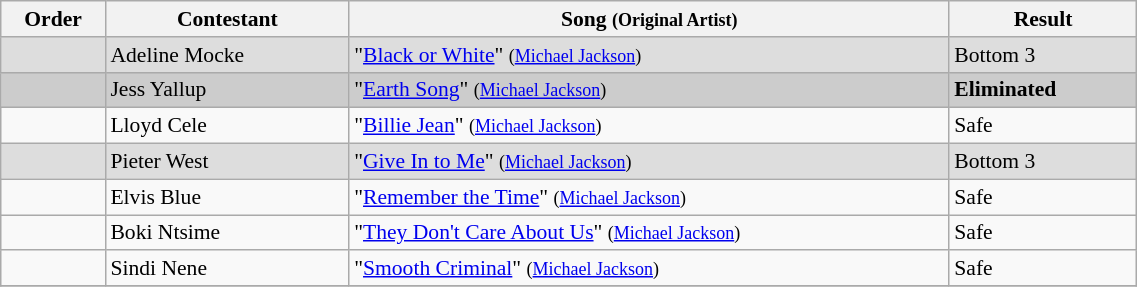<table class="wikitable" style="font-size:90%; width:60%; text-align: left;">
<tr>
<th width="05%">Order</th>
<th width="13%">Contestant</th>
<th width="32%">Song <small>(Original Artist)</small></th>
<th width="10%">Result</th>
</tr>
<tr>
<td bgcolor="DDDDDD"></td>
<td bgcolor="DDDDDD">Adeline Mocke</td>
<td bgcolor="DDDDDD">"<a href='#'>Black or White</a>" <small>(<a href='#'>Michael Jackson</a>)</small></td>
<td bgcolor="DDDDDD">Bottom 3</td>
</tr>
<tr>
<td bgcolor="CCCCCC"></td>
<td bgcolor="CCCCCC">Jess Yallup</td>
<td bgcolor="CCCCCC">"<a href='#'>Earth Song</a>" <small>(<a href='#'>Michael Jackson</a>)</small></td>
<td bgcolor="CCCCCC"><strong>Eliminated</strong></td>
</tr>
<tr>
<td></td>
<td>Lloyd Cele</td>
<td>"<a href='#'>Billie Jean</a>" <small>(<a href='#'>Michael Jackson</a>)</small></td>
<td>Safe</td>
</tr>
<tr>
<td bgcolor="DDDDDD"></td>
<td bgcolor="DDDDDD">Pieter West</td>
<td bgcolor="DDDDDD">"<a href='#'>Give In to Me</a>" <small>(<a href='#'>Michael Jackson</a>)</small></td>
<td bgcolor="DDDDDD">Bottom 3</td>
</tr>
<tr>
<td></td>
<td>Elvis Blue</td>
<td>"<a href='#'>Remember the Time</a>" <small>(<a href='#'>Michael Jackson</a>)</small></td>
<td>Safe</td>
</tr>
<tr>
<td></td>
<td>Boki Ntsime</td>
<td>"<a href='#'>They Don't Care About Us</a>" <small>(<a href='#'>Michael Jackson</a>)</small></td>
<td>Safe</td>
</tr>
<tr>
<td></td>
<td>Sindi Nene</td>
<td>"<a href='#'>Smooth Criminal</a>" <small>(<a href='#'>Michael Jackson</a>)</small></td>
<td>Safe</td>
</tr>
<tr>
</tr>
</table>
